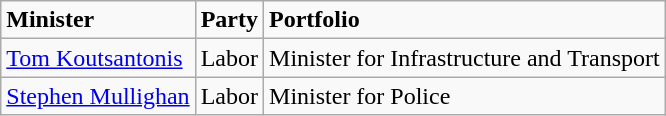<table class="wikitable">
<tr>
<td><strong>Minister</strong></td>
<td><strong>Party</strong></td>
<td><strong>Portfolio</strong></td>
</tr>
<tr>
<td><a href='#'>Tom Koutsantonis</a></td>
<td>Labor</td>
<td>Minister for Infrastructure and Transport</td>
</tr>
<tr>
<td><a href='#'>Stephen Mullighan</a></td>
<td>Labor</td>
<td>Minister for Police</td>
</tr>
</table>
